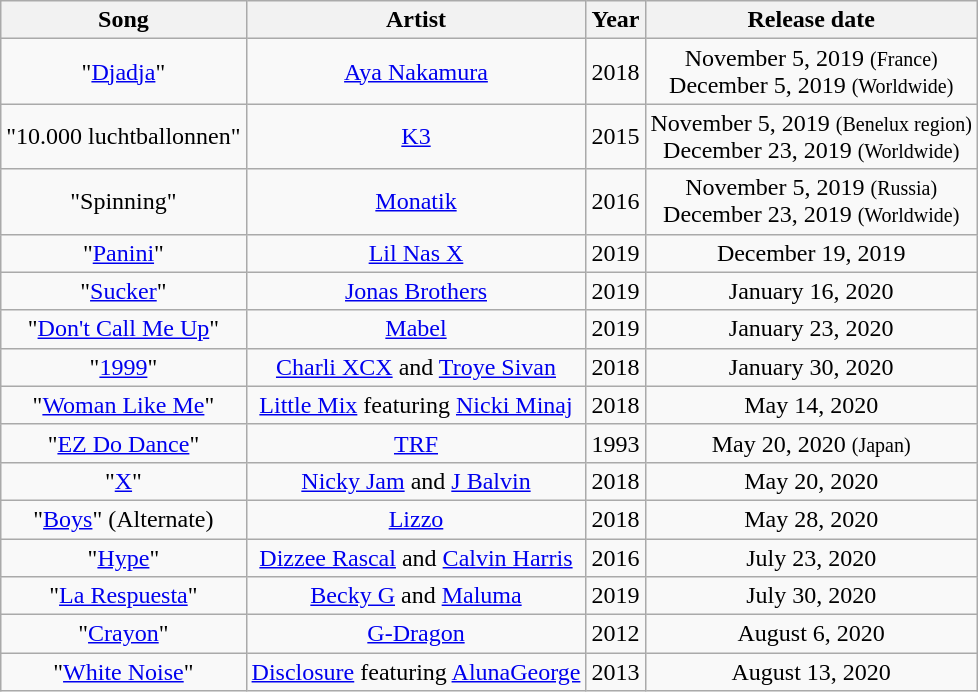<table class="wikitable sortable" style="text-align:center;">
<tr>
<th scope="col">Song</th>
<th scope="col">Artist</th>
<th scope="col">Year</th>
<th scope="col">Release date</th>
</tr>
<tr>
<td>"<a href='#'>Djadja</a>"</td>
<td><a href='#'>Aya Nakamura</a></td>
<td>2018</td>
<td>November 5, 2019 <small>(France)</small><br>December 5, 2019 <small>(Worldwide)</small></td>
</tr>
<tr>
<td>"10.000 luchtballonnen"</td>
<td><a href='#'>K3</a></td>
<td>2015</td>
<td>November 5, 2019 <small>(Benelux region)</small><br>December 23, 2019 <small>(Worldwide)</small></td>
</tr>
<tr>
<td>"Spinning"</td>
<td><a href='#'>Monatik</a></td>
<td>2016</td>
<td>November 5, 2019 <small>(Russia)</small><br>December 23, 2019 <small>(Worldwide)</small></td>
</tr>
<tr>
<td>"<a href='#'>Panini</a>"</td>
<td><a href='#'>Lil Nas X</a></td>
<td>2019</td>
<td>December 19, 2019</td>
</tr>
<tr>
<td>"<a href='#'>Sucker</a>"</td>
<td><a href='#'>Jonas Brothers</a></td>
<td>2019</td>
<td>January 16, 2020</td>
</tr>
<tr>
<td>"<a href='#'>Don't Call Me Up</a>"</td>
<td><a href='#'>Mabel</a></td>
<td>2019</td>
<td>January 23, 2020</td>
</tr>
<tr>
<td>"<a href='#'>1999</a>"</td>
<td><a href='#'>Charli XCX</a> and <a href='#'>Troye Sivan</a></td>
<td>2018</td>
<td>January 30, 2020</td>
</tr>
<tr>
<td>"<a href='#'>Woman Like Me</a>"</td>
<td><a href='#'>Little Mix</a> featuring <a href='#'>Nicki Minaj</a></td>
<td>2018</td>
<td>May 14, 2020</td>
</tr>
<tr>
<td>"<a href='#'>EZ Do Dance</a>"</td>
<td><a href='#'>TRF</a></td>
<td>1993</td>
<td>May 20, 2020 <small>(Japan)</small></td>
</tr>
<tr>
<td>"<a href='#'>X</a>"</td>
<td><a href='#'>Nicky Jam</a> and <a href='#'>J Balvin</a></td>
<td>2018</td>
<td>May 20, 2020</td>
</tr>
<tr>
<td>"<a href='#'>Boys</a>" (Alternate)</td>
<td><a href='#'>Lizzo</a></td>
<td>2018</td>
<td>May 28, 2020</td>
</tr>
<tr>
<td>"<a href='#'>Hype</a>"</td>
<td><a href='#'>Dizzee Rascal</a> and <a href='#'>Calvin Harris</a></td>
<td>2016</td>
<td>July 23, 2020</td>
</tr>
<tr>
<td>"<a href='#'>La Respuesta</a>"</td>
<td><a href='#'>Becky G</a> and <a href='#'>Maluma</a></td>
<td>2019</td>
<td>July 30, 2020</td>
</tr>
<tr>
<td>"<a href='#'>Crayon</a>"</td>
<td><a href='#'>G-Dragon</a></td>
<td>2012</td>
<td>August 6, 2020</td>
</tr>
<tr>
<td>"<a href='#'>White Noise</a>"</td>
<td><a href='#'>Disclosure</a> featuring <a href='#'>AlunaGeorge</a></td>
<td>2013</td>
<td>August 13, 2020</td>
</tr>
</table>
